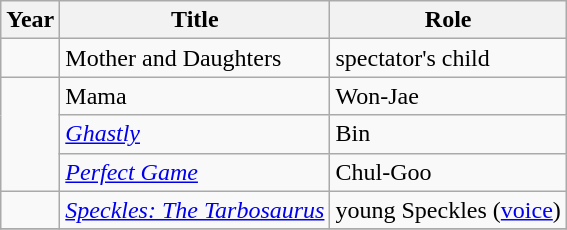<table class="wikitable">
<tr>
<th>Year</th>
<th>Title</th>
<th>Role</th>
</tr>
<tr>
<td></td>
<td>Mother and Daughters</td>
<td>spectator's child</td>
</tr>
<tr>
<td rowspan="3"></td>
<td>Mama </td>
<td>Won-Jae</td>
</tr>
<tr>
<td><em><a href='#'>Ghastly</a></em></td>
<td>Bin</td>
</tr>
<tr>
<td><em><a href='#'>Perfect Game</a></em></td>
<td>Chul-Goo</td>
</tr>
<tr>
<td></td>
<td><em><a href='#'>Speckles: The Tarbosaurus</a></em></td>
<td>young Speckles (<a href='#'>voice</a>)</td>
</tr>
<tr>
</tr>
</table>
